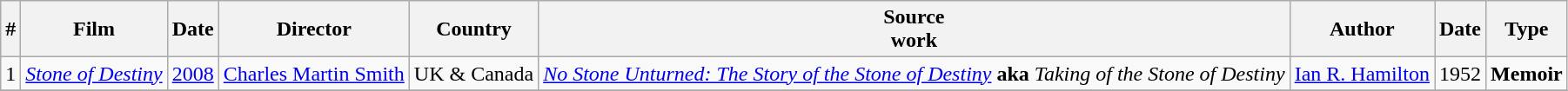<table class="wikitable">
<tr>
<th>#</th>
<th>Film</th>
<th>Date</th>
<th>Director</th>
<th>Country</th>
<th>Source<br>work</th>
<th>Author</th>
<th>Date</th>
<th>Type</th>
</tr>
<tr>
<td>1</td>
<td><em><a href='#'>Stone of Destiny</a></em></td>
<td><a href='#'>2008</a></td>
<td><a href='#'>Charles Martin Smith</a></td>
<td>UK & Canada</td>
<td><em><a href='#'>No Stone Unturned: The Story of the Stone of Destiny</a></em> <strong>aka</strong> <em>Taking of the Stone of Destiny</em></td>
<td><a href='#'>Ian R. Hamilton</a></td>
<td>1952</td>
<td><strong>Memoir</strong></td>
</tr>
<tr>
</tr>
</table>
